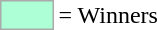<table>
<tr>
<td style="background-color:#ADFFD6; border:1px solid #aaaaaa; width:2em;"></td>
<td>= Winners</td>
</tr>
</table>
